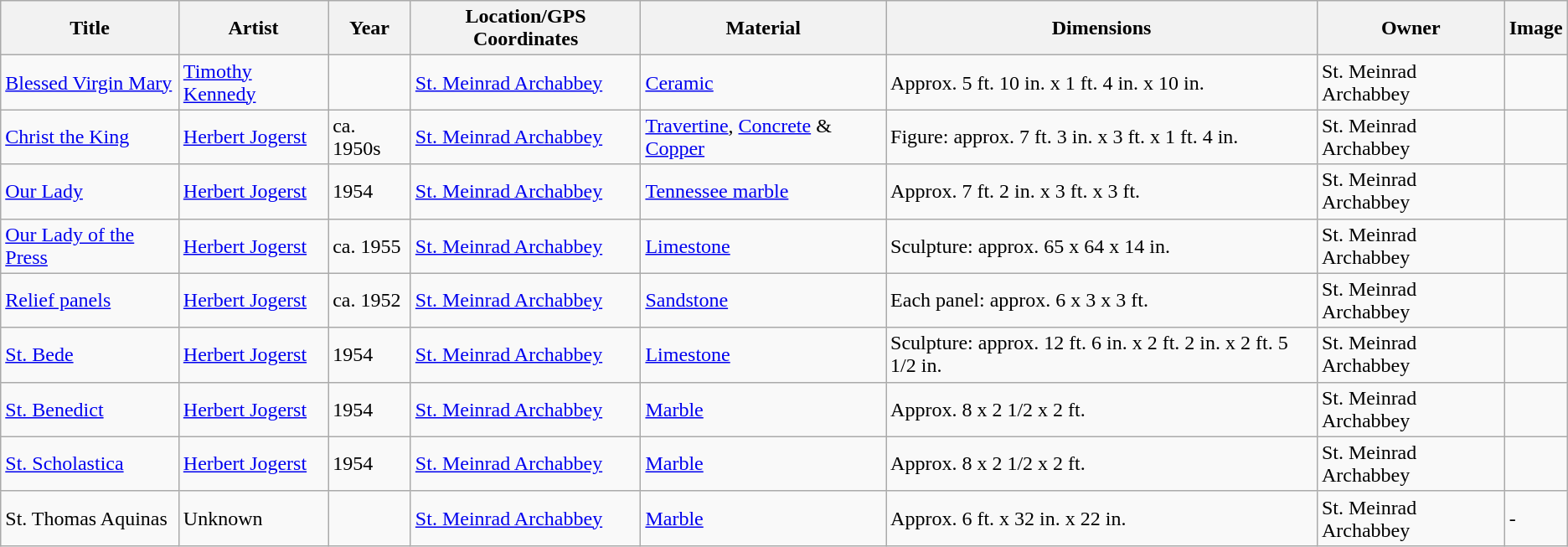<table class="wikitable sortable">
<tr>
<th>Title</th>
<th>Artist</th>
<th>Year</th>
<th>Location/GPS Coordinates</th>
<th>Material</th>
<th>Dimensions</th>
<th>Owner</th>
<th>Image</th>
</tr>
<tr>
<td><a href='#'>Blessed Virgin Mary</a></td>
<td><a href='#'>Timothy Kennedy</a></td>
<td></td>
<td><a href='#'>St. Meinrad Archabbey</a></td>
<td><a href='#'>Ceramic</a></td>
<td>Approx. 5 ft. 10 in. x 1 ft. 4 in. x 10 in.</td>
<td>St. Meinrad Archabbey</td>
<td></td>
</tr>
<tr>
<td><a href='#'>Christ the King</a></td>
<td><a href='#'>Herbert Jogerst</a></td>
<td>ca. 1950s</td>
<td><a href='#'>St. Meinrad Archabbey</a></td>
<td><a href='#'>Travertine</a>, <a href='#'>Concrete</a> & <a href='#'>Copper</a></td>
<td>Figure: approx. 7 ft. 3 in. x 3 ft. x 1 ft. 4 in.</td>
<td>St. Meinrad Archabbey</td>
<td></td>
</tr>
<tr>
<td><a href='#'>Our Lady</a></td>
<td><a href='#'>Herbert Jogerst</a></td>
<td>1954</td>
<td><a href='#'>St. Meinrad Archabbey</a></td>
<td><a href='#'>Tennessee marble</a></td>
<td>Approx. 7 ft. 2 in. x 3 ft. x 3 ft.</td>
<td>St. Meinrad Archabbey</td>
<td></td>
</tr>
<tr>
<td><a href='#'>Our Lady of the Press</a></td>
<td><a href='#'>Herbert Jogerst</a></td>
<td>ca. 1955</td>
<td><a href='#'>St. Meinrad Archabbey</a></td>
<td><a href='#'>Limestone</a></td>
<td>Sculpture: approx. 65 x 64 x 14 in.</td>
<td>St. Meinrad Archabbey</td>
<td></td>
</tr>
<tr>
<td><a href='#'>Relief panels</a></td>
<td><a href='#'>Herbert Jogerst</a></td>
<td>ca. 1952</td>
<td><a href='#'>St. Meinrad Archabbey</a></td>
<td><a href='#'>Sandstone</a></td>
<td>Each panel: approx. 6 x 3 x 3 ft.</td>
<td>St. Meinrad Archabbey</td>
<td></td>
</tr>
<tr>
<td><a href='#'>St. Bede</a></td>
<td><a href='#'>Herbert Jogerst</a></td>
<td>1954</td>
<td><a href='#'>St. Meinrad Archabbey</a></td>
<td><a href='#'>Limestone</a></td>
<td>Sculpture: approx. 12 ft. 6 in. x 2 ft. 2 in. x 2 ft. 5 1/2 in.</td>
<td>St. Meinrad Archabbey</td>
<td></td>
</tr>
<tr>
<td><a href='#'>St. Benedict</a></td>
<td><a href='#'>Herbert Jogerst</a></td>
<td>1954</td>
<td><a href='#'>St. Meinrad Archabbey</a> </td>
<td><a href='#'>Marble</a></td>
<td>Approx. 8 x 2 1/2 x 2 ft.</td>
<td>St. Meinrad Archabbey</td>
<td></td>
</tr>
<tr>
<td><a href='#'>St. Scholastica</a></td>
<td><a href='#'>Herbert Jogerst</a></td>
<td>1954</td>
<td><a href='#'>St. Meinrad Archabbey</a></td>
<td><a href='#'>Marble</a></td>
<td>Approx. 8 x 2 1/2 x 2 ft.</td>
<td>St. Meinrad Archabbey</td>
<td></td>
</tr>
<tr>
<td>St. Thomas Aquinas</td>
<td>Unknown</td>
<td></td>
<td><a href='#'>St. Meinrad Archabbey</a></td>
<td><a href='#'>Marble</a></td>
<td>Approx. 6 ft. x 32 in. x 22 in.</td>
<td>St. Meinrad Archabbey</td>
<td>-</td>
</tr>
</table>
